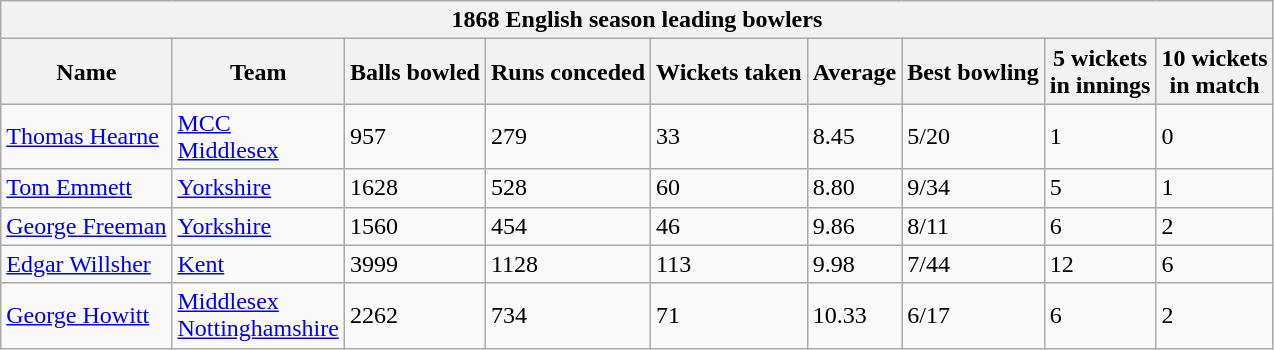<table class="wikitable">
<tr>
<th bgcolor="#efefef" colspan="9">1868 English season leading bowlers</th>
</tr>
<tr bgcolor="#efefef">
<th>Name</th>
<th>Team</th>
<th>Balls bowled</th>
<th>Runs conceded</th>
<th>Wickets taken</th>
<th>Average</th>
<th>Best bowling</th>
<th>5 wickets<br>in innings</th>
<th>10 wickets<br>in match</th>
</tr>
<tr>
<td><a href='#'>Thomas Hearne</a></td>
<td><a href='#'>MCC</a><br><a href='#'>Middlesex</a></td>
<td>957</td>
<td>279</td>
<td>33</td>
<td>8.45</td>
<td>5/20</td>
<td>1</td>
<td>0</td>
</tr>
<tr>
<td><a href='#'>Tom Emmett</a></td>
<td><a href='#'>Yorkshire</a></td>
<td>1628</td>
<td>528</td>
<td>60</td>
<td>8.80</td>
<td>9/34</td>
<td>5</td>
<td>1</td>
</tr>
<tr>
<td><a href='#'>George Freeman</a></td>
<td><a href='#'>Yorkshire</a></td>
<td>1560</td>
<td>454</td>
<td>46</td>
<td>9.86</td>
<td>8/11</td>
<td>6</td>
<td>2</td>
</tr>
<tr>
<td><a href='#'>Edgar Willsher</a></td>
<td><a href='#'>Kent</a></td>
<td>3999</td>
<td>1128</td>
<td>113</td>
<td>9.98</td>
<td>7/44</td>
<td>12</td>
<td>6</td>
</tr>
<tr>
<td><a href='#'>George Howitt</a></td>
<td><a href='#'>Middlesex</a><br><a href='#'>Nottinghamshire</a></td>
<td>2262</td>
<td>734</td>
<td>71</td>
<td>10.33</td>
<td>6/17</td>
<td>6</td>
<td>2</td>
</tr>
</table>
